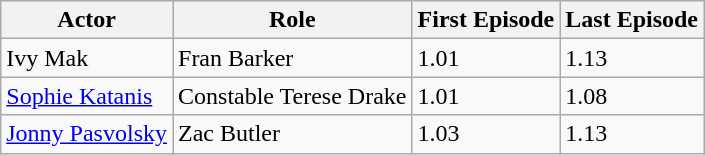<table class="wikitable">
<tr>
<th>Actor</th>
<th>Role</th>
<th>First Episode</th>
<th>Last Episode</th>
</tr>
<tr>
<td>Ivy Mak</td>
<td>Fran Barker</td>
<td>1.01</td>
<td>1.13</td>
</tr>
<tr>
<td><a href='#'>Sophie Katanis</a></td>
<td>Constable Terese Drake</td>
<td>1.01</td>
<td>1.08</td>
</tr>
<tr>
<td><a href='#'>Jonny Pasvolsky</a></td>
<td>Zac Butler</td>
<td>1.03</td>
<td>1.13</td>
</tr>
</table>
